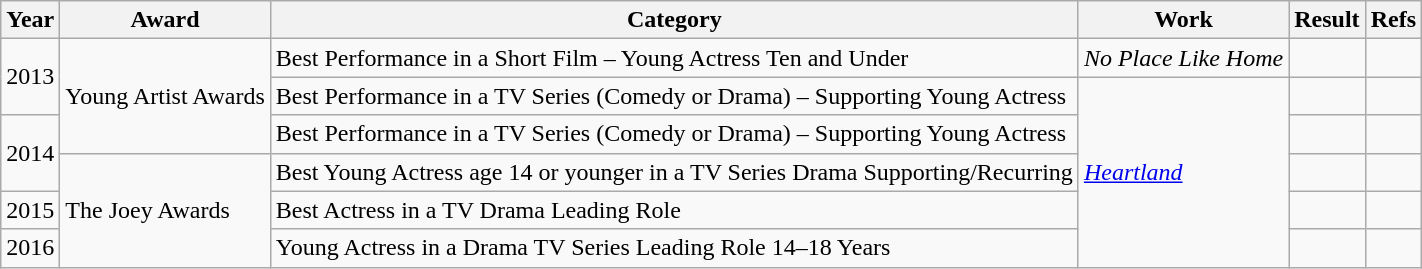<table class="wikitable">
<tr>
<th>Year</th>
<th>Award</th>
<th>Category</th>
<th>Work</th>
<th>Result</th>
<th>Refs</th>
</tr>
<tr>
<td rowspan="2">2013</td>
<td rowspan="3">Young Artist Awards</td>
<td>Best Performance in a Short Film – Young Actress Ten and Under</td>
<td><em>No Place Like Home</em></td>
<td></td>
<td style="text-align:center;"></td>
</tr>
<tr>
<td>Best Performance in a TV Series (Comedy or Drama) – Supporting Young Actress</td>
<td rowspan="5"><em><a href='#'>Heartland</a></em></td>
<td></td>
<td style="text-align:center;"></td>
</tr>
<tr>
<td rowspan="2">2014</td>
<td>Best Performance in a TV Series (Comedy or Drama) – Supporting Young Actress</td>
<td></td>
<td style="text-align:center;"></td>
</tr>
<tr>
<td rowspan="3">The Joey Awards</td>
<td>Best Young Actress age 14 or younger in a TV Series Drama Supporting/Recurring</td>
<td></td>
<td style="text-align:center;"></td>
</tr>
<tr>
<td>2015</td>
<td>Best Actress in a TV Drama Leading Role</td>
<td></td>
<td style="text-align:center;"></td>
</tr>
<tr>
<td>2016</td>
<td>Young Actress in a Drama TV Series Leading Role 14–18 Years</td>
<td></td>
<td style="text-align:center;"></td>
</tr>
</table>
